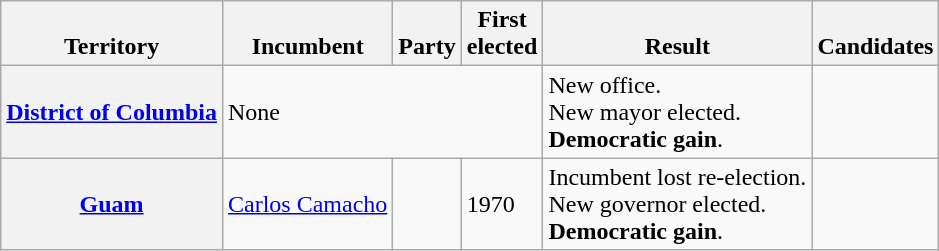<table class="wikitable sortable">
<tr valign=bottom>
<th>Territory</th>
<th>Incumbent</th>
<th>Party</th>
<th>First<br>elected</th>
<th>Result</th>
<th>Candidates</th>
</tr>
<tr>
<th><a href='#'>District of Columbia</a></th>
<td colspan=3>None </td>
<td>New office.<br>New mayor elected.<br><strong>Democratic gain</strong>.</td>
<td nowrap></td>
</tr>
<tr>
<th><a href='#'>Guam</a></th>
<td><a href='#'>Carlos Camacho</a></td>
<td></td>
<td>1970</td>
<td>Incumbent lost re-election. <br> New governor elected. <br> <strong>Democratic gain</strong>.</td>
<td nowrap></td>
</tr>
</table>
